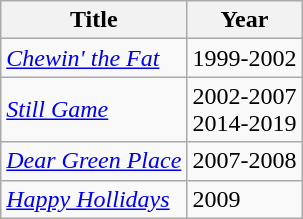<table class="wikitable" border="1">
<tr>
<th>Title</th>
<th>Year</th>
</tr>
<tr>
<td><em><a href='#'>Chewin' the Fat</a></em></td>
<td>1999-2002</td>
</tr>
<tr>
<td><em><a href='#'>Still Game</a></em></td>
<td>2002-2007<br>2014-2019</td>
</tr>
<tr>
<td><em><a href='#'>Dear Green Place</a></em></td>
<td>2007-2008</td>
</tr>
<tr>
<td><em><a href='#'>Happy Hollidays</a></em></td>
<td>2009</td>
</tr>
</table>
